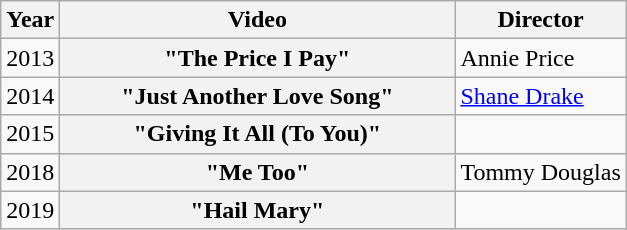<table class="wikitable plainrowheaders">
<tr>
<th>Year</th>
<th style="width:16em;">Video</th>
<th>Director</th>
</tr>
<tr>
<td>2013</td>
<th scope="row">"The Price I Pay"</th>
<td>Annie Price</td>
</tr>
<tr>
<td>2014</td>
<th scope="row">"Just Another Love Song"</th>
<td><a href='#'>Shane Drake</a></td>
</tr>
<tr>
<td>2015</td>
<th scope="row">"Giving It All (To You)"</th>
<td></td>
</tr>
<tr>
<td>2018</td>
<th scope="row">"Me Too"</th>
<td>Tommy Douglas</td>
</tr>
<tr>
<td>2019</td>
<th scope="row">"Hail Mary"</th>
<td></td>
</tr>
</table>
